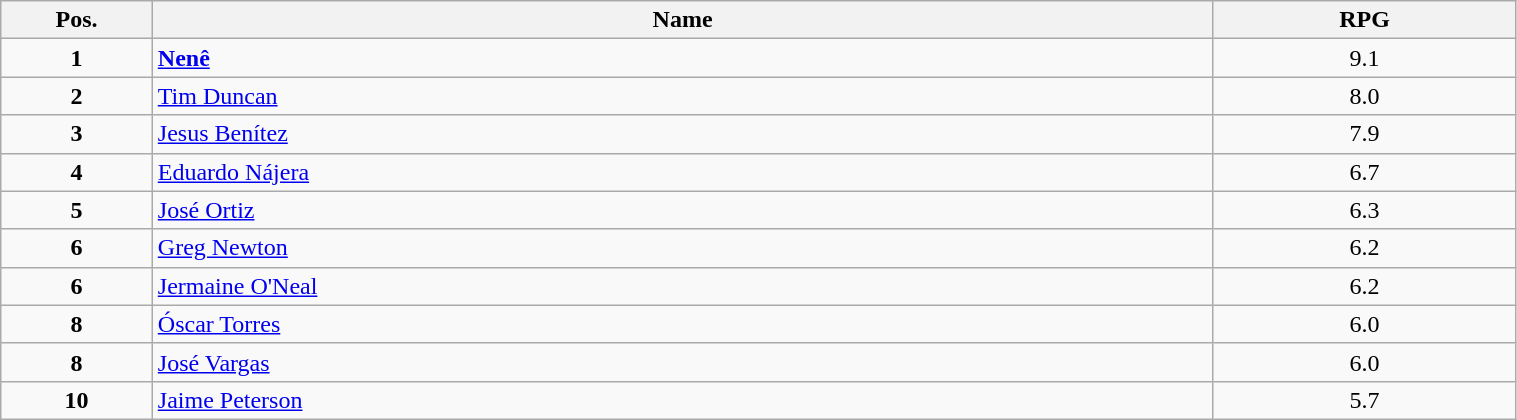<table class=wikitable width="80%">
<tr>
<th width="10%">Pos.</th>
<th width="70%">Name</th>
<th width="20%">RPG</th>
</tr>
<tr>
<td align=center><strong>1</strong></td>
<td> <strong><a href='#'>Nenê</a></strong></td>
<td align=center>9.1</td>
</tr>
<tr>
<td align=center><strong>2</strong></td>
<td> <a href='#'>Tim Duncan</a></td>
<td align=center>8.0</td>
</tr>
<tr>
<td align=center><strong>3</strong></td>
<td> <a href='#'>Jesus Benítez</a></td>
<td align=center>7.9</td>
</tr>
<tr>
<td align=center><strong>4</strong></td>
<td> <a href='#'>Eduardo Nájera</a></td>
<td align=center>6.7</td>
</tr>
<tr>
<td align=center><strong>5</strong></td>
<td> <a href='#'>José Ortiz</a></td>
<td align=center>6.3</td>
</tr>
<tr>
<td align=center><strong>6</strong></td>
<td> <a href='#'>Greg Newton</a></td>
<td align=center>6.2</td>
</tr>
<tr>
<td align=center><strong>6</strong></td>
<td> <a href='#'>Jermaine O'Neal</a></td>
<td align=center>6.2</td>
</tr>
<tr>
<td align=center><strong>8</strong></td>
<td> <a href='#'>Óscar Torres</a></td>
<td align=center>6.0</td>
</tr>
<tr>
<td align=center><strong>8</strong></td>
<td> <a href='#'>José Vargas</a></td>
<td align=center>6.0</td>
</tr>
<tr>
<td align=center><strong>10</strong></td>
<td> <a href='#'>Jaime Peterson</a></td>
<td align=center>5.7</td>
</tr>
</table>
